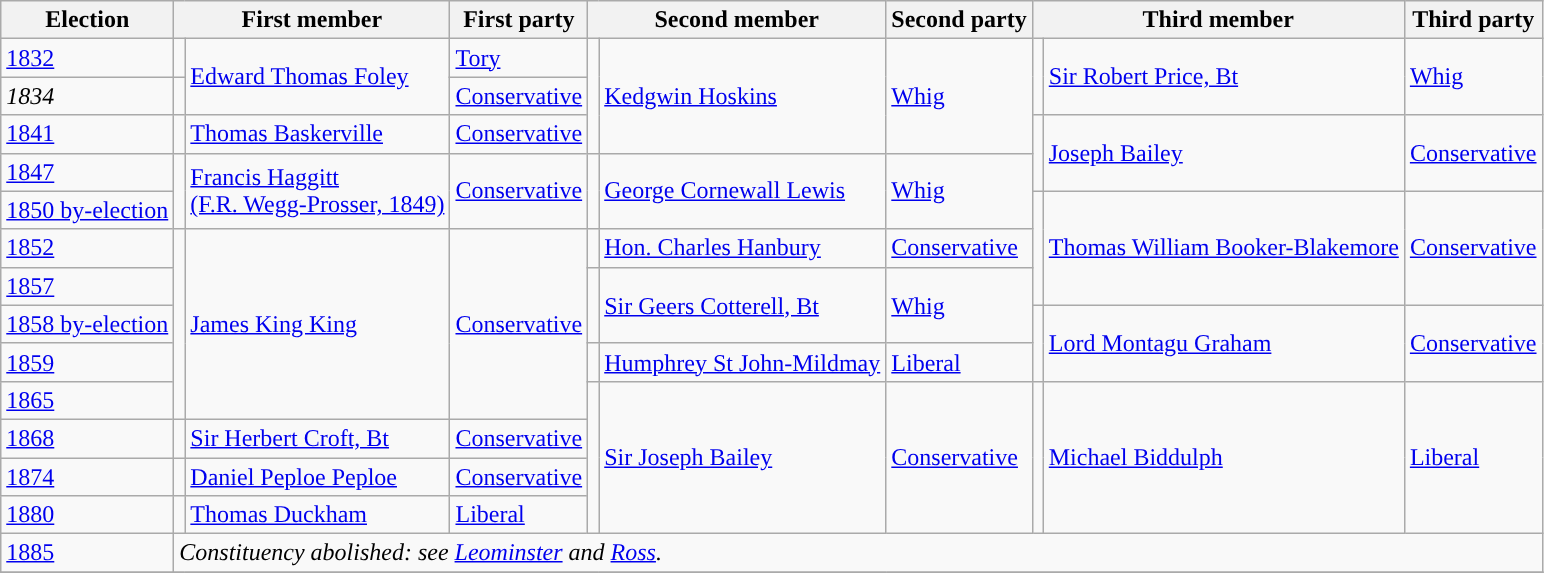<table class="wikitable">
<tr>
<th>Election</th>
<th colspan="2">First member</th>
<th>First party</th>
<th colspan="2">Second member</th>
<th>Second party</th>
<th colspan="2">Third member</th>
<th>Third party</th>
</tr>
<tr>
<td><a href='#'>1832</a> </td>
<td style="color:inherit;background-color: "></td>
<td rowspan="2"><a href='#'>Edward Thomas Foley</a> </td>
<td><a href='#'>Tory</a></td>
<td rowspan="3" style="color:inherit;background-color: "></td>
<td rowspan="3"><a href='#'>Kedgwin Hoskins</a> </td>
<td rowspan="3"><a href='#'>Whig</a></td>
<td rowspan="2" style="color:inherit;background-color: "></td>
<td rowspan="2"><a href='#'>Sir Robert Price, Bt</a> </td>
<td rowspan="2"><a href='#'>Whig</a></td>
</tr>
<tr>
<td><em>1834</em></td>
<td style="color:inherit;background-color: "></td>
<td><a href='#'>Conservative</a></td>
</tr>
<tr>
<td><a href='#'>1841</a> </td>
<td style="color:inherit;background-color: "></td>
<td><a href='#'>Thomas Baskerville</a> </td>
<td><a href='#'>Conservative</a></td>
<td rowspan="2" style="color:inherit;background-color: "></td>
<td rowspan="2"><a href='#'>Joseph Bailey</a> </td>
<td rowspan="2"><a href='#'>Conservative</a></td>
</tr>
<tr>
<td><a href='#'>1847</a> </td>
<td rowspan="2" style="color:inherit;background-color: "></td>
<td rowspan="2"><a href='#'>Francis Haggitt<br>(F.R. Wegg-Prosser, 1849)</a> </td>
<td rowspan="2"><a href='#'>Conservative</a></td>
<td rowspan="2" style="color:inherit;background-color: "></td>
<td rowspan="2"><a href='#'>George Cornewall Lewis</a> </td>
<td rowspan="2"><a href='#'>Whig</a></td>
</tr>
<tr>
<td><a href='#'>1850 by-election</a> </td>
<td rowspan="3" style="color:inherit;background-color: "></td>
<td rowspan="3"><a href='#'>Thomas William Booker-Blakemore</a> </td>
<td rowspan="3"><a href='#'>Conservative</a></td>
</tr>
<tr>
<td><a href='#'>1852</a> </td>
<td rowspan="5" style="color:inherit;background-color: "></td>
<td rowspan="5"><a href='#'>James King King</a> </td>
<td rowspan="5"><a href='#'>Conservative</a></td>
<td style="color:inherit;background-color: "></td>
<td><a href='#'>Hon. Charles Hanbury</a> </td>
<td><a href='#'>Conservative</a></td>
</tr>
<tr>
<td><a href='#'>1857</a> </td>
<td rowspan="2" style="color:inherit;background-color: "></td>
<td rowspan="2"><a href='#'>Sir Geers Cotterell, Bt</a> </td>
<td rowspan="2"><a href='#'>Whig</a></td>
</tr>
<tr>
<td><a href='#'>1858 by-election</a> </td>
<td rowspan="2" style="color:inherit;background-color: "></td>
<td rowspan="2"><a href='#'>Lord Montagu Graham</a> </td>
<td rowspan="2"><a href='#'>Conservative</a></td>
</tr>
<tr>
<td><a href='#'>1859</a> </td>
<td style="color:inherit;background-color: "></td>
<td><a href='#'>Humphrey St John-Mildmay</a> </td>
<td><a href='#'>Liberal</a></td>
</tr>
<tr>
<td><a href='#'>1865</a> </td>
<td rowspan="4" style="color:inherit;background-color: "></td>
<td rowspan="4"><a href='#'>Sir Joseph Bailey</a> </td>
<td rowspan="4"><a href='#'>Conservative</a></td>
<td rowspan="4" style="color:inherit;background-color: "></td>
<td rowspan="4"><a href='#'>Michael Biddulph</a> </td>
<td rowspan="4"><a href='#'>Liberal</a></td>
</tr>
<tr>
<td><a href='#'>1868</a> </td>
<td style="color:inherit;background-color: "></td>
<td><a href='#'>Sir Herbert Croft, Bt</a> </td>
<td><a href='#'>Conservative</a></td>
</tr>
<tr>
<td><a href='#'>1874</a> </td>
<td style="color:inherit;background-color: "></td>
<td><a href='#'>Daniel Peploe Peploe</a> </td>
<td><a href='#'>Conservative</a></td>
</tr>
<tr>
<td><a href='#'>1880</a> </td>
<td style="color:inherit;background-color: "></td>
<td><a href='#'>Thomas Duckham</a> </td>
<td><a href='#'>Liberal</a></td>
</tr>
<tr>
<td><a href='#'>1885</a></td>
<td colspan="9"><em>Constituency abolished: see <a href='#'>Leominster</a> and <a href='#'>Ross</a>.</em></td>
</tr>
<tr>
</tr>
</table>
